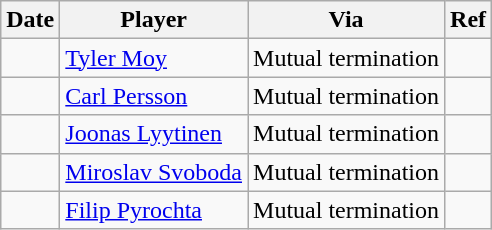<table class="wikitable">
<tr>
<th>Date</th>
<th>Player</th>
<th>Via</th>
<th>Ref</th>
</tr>
<tr>
<td></td>
<td><a href='#'>Tyler Moy</a></td>
<td>Mutual termination</td>
<td></td>
</tr>
<tr>
<td></td>
<td><a href='#'>Carl Persson</a></td>
<td>Mutual termination</td>
<td></td>
</tr>
<tr>
<td></td>
<td><a href='#'>Joonas Lyytinen</a></td>
<td>Mutual termination</td>
<td></td>
</tr>
<tr>
<td></td>
<td><a href='#'>Miroslav Svoboda</a></td>
<td>Mutual termination</td>
<td></td>
</tr>
<tr>
<td></td>
<td><a href='#'>Filip Pyrochta</a></td>
<td>Mutual termination</td>
<td></td>
</tr>
</table>
